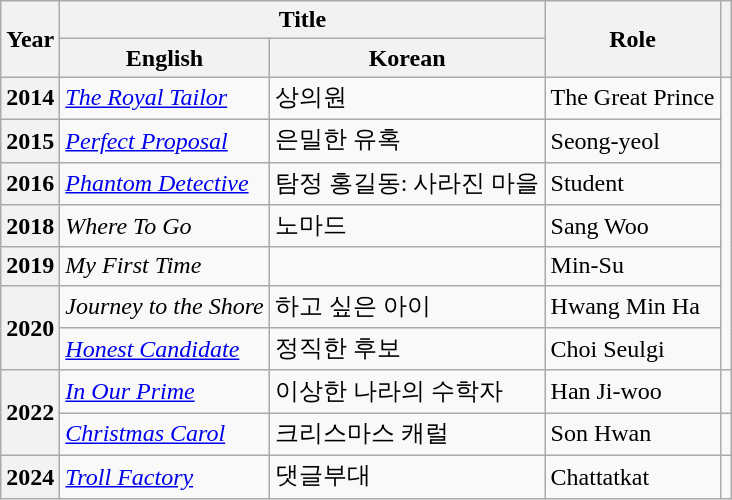<table class="wikitable sortable plainrowheaders">
<tr>
<th rowspan="2">Year</th>
<th colspan="2">Title</th>
<th rowspan="2">Role</th>
<th rowspan="2" class="unsortable"></th>
</tr>
<tr>
<th>English</th>
<th>Korean</th>
</tr>
<tr>
<th scope="row">2014</th>
<td><em><a href='#'>The Royal Tailor</a></em></td>
<td>상의원</td>
<td>The Great Prince</td>
<td style="text-align:center" rowspan="7"></td>
</tr>
<tr>
<th scope="row">2015</th>
<td><em><a href='#'>Perfect Proposal</a></em></td>
<td>은밀한 유혹</td>
<td>Seong-yeol</td>
</tr>
<tr>
<th scope="row">2016</th>
<td><em><a href='#'>Phantom Detective</a></em></td>
<td>탐정 홍길동: 사라진 마을</td>
<td>Student</td>
</tr>
<tr>
<th scope="row">2018</th>
<td><em>Where To Go</em></td>
<td>노마드</td>
<td>Sang Woo</td>
</tr>
<tr>
<th scope="row">2019</th>
<td><em>My First Time</em></td>
<td></td>
<td>Min-Su</td>
</tr>
<tr>
<th scope="row" rowspan="2">2020</th>
<td><em>Journey to the Shore</em></td>
<td>하고 싶은 아이</td>
<td>Hwang Min Ha</td>
</tr>
<tr>
<td><em><a href='#'>Honest Candidate</a></em></td>
<td>정직한 후보</td>
<td>Choi Seulgi</td>
</tr>
<tr>
<th scope="row" rowspan="2">2022</th>
<td><em><a href='#'>In Our Prime</a></em></td>
<td>이상한 나라의 수학자</td>
<td>Han Ji-woo</td>
<td style="text-align:center"></td>
</tr>
<tr>
<td><em><a href='#'>Christmas Carol</a></em></td>
<td>크리스마스 캐럴</td>
<td>Son Hwan</td>
<td style="text-align:center"></td>
</tr>
<tr>
<th scope="row">2024</th>
<td><em><a href='#'>Troll Factory</a></em></td>
<td>댓글부대</td>
<td>Chattatkat</td>
<td style="text-align:center"></td>
</tr>
</table>
